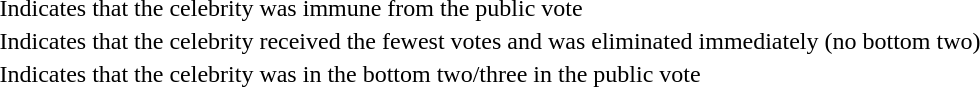<table>
<tr>
<td></td>
<td>Indicates that the celebrity was immune from the public vote</td>
</tr>
<tr>
<td></td>
<td>Indicates that the celebrity received the fewest votes and was eliminated immediately (no bottom two)</td>
</tr>
<tr>
<td></td>
<td>Indicates that the celebrity was in the bottom two/three in the public vote</td>
</tr>
</table>
